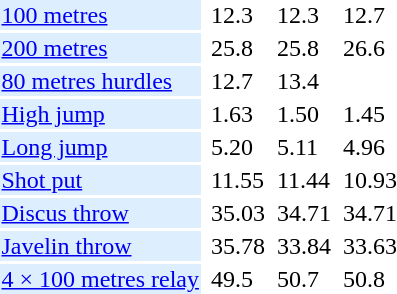<table>
<tr>
<td bgcolor = DDEEFF><a href='#'>100 metres</a></td>
<td></td>
<td>12.3</td>
<td></td>
<td>12.3</td>
<td></td>
<td>12.7</td>
</tr>
<tr>
<td bgcolor = DDEEFF><a href='#'>200 metres</a></td>
<td></td>
<td>25.8</td>
<td></td>
<td>25.8</td>
<td></td>
<td>26.6</td>
</tr>
<tr>
<td bgcolor = DDEEFF><a href='#'>80 metres hurdles</a></td>
<td></td>
<td>12.7</td>
<td></td>
<td>13.4</td>
<td></td>
<td></td>
</tr>
<tr>
<td bgcolor = DDEEFF><a href='#'>High jump</a></td>
<td></td>
<td>1.63</td>
<td></td>
<td>1.50</td>
<td></td>
<td>1.45</td>
</tr>
<tr>
<td bgcolor = DDEEFF><a href='#'>Long jump</a></td>
<td></td>
<td>5.20</td>
<td></td>
<td>5.11</td>
<td></td>
<td>4.96</td>
</tr>
<tr>
<td bgcolor = DDEEFF><a href='#'>Shot put</a></td>
<td></td>
<td>11.55</td>
<td></td>
<td>11.44</td>
<td></td>
<td>10.93</td>
</tr>
<tr>
<td bgcolor = DDEEFF><a href='#'>Discus throw</a></td>
<td></td>
<td>35.03</td>
<td></td>
<td>34.71</td>
<td></td>
<td>34.71</td>
</tr>
<tr>
<td bgcolor = DDEEFF><a href='#'>Javelin throw</a></td>
<td></td>
<td>35.78</td>
<td></td>
<td>33.84</td>
<td></td>
<td>33.63</td>
</tr>
<tr>
<td bgcolor = DDEEFF><a href='#'>4 × 100 metres relay</a></td>
<td></td>
<td>49.5</td>
<td></td>
<td>50.7</td>
<td></td>
<td>50.8</td>
</tr>
</table>
